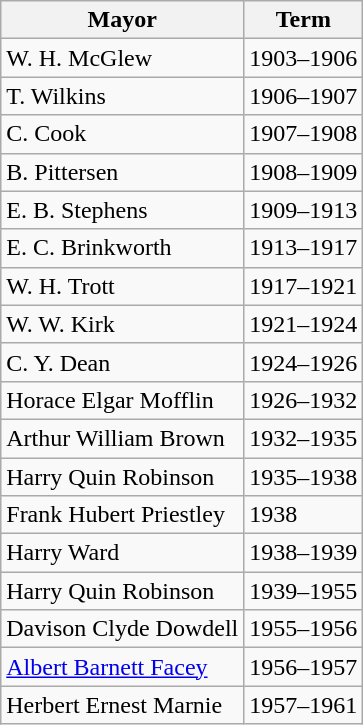<table class="wikitable">
<tr>
<th>Mayor</th>
<th>Term</th>
</tr>
<tr>
<td>W. H. McGlew</td>
<td>1903–1906</td>
</tr>
<tr>
<td>T. Wilkins</td>
<td>1906–1907</td>
</tr>
<tr>
<td>C. Cook</td>
<td>1907–1908</td>
</tr>
<tr>
<td>B. Pittersen</td>
<td>1908–1909</td>
</tr>
<tr>
<td>E. B. Stephens</td>
<td>1909–1913</td>
</tr>
<tr>
<td>E. C. Brinkworth</td>
<td>1913–1917</td>
</tr>
<tr>
<td>W. H. Trott</td>
<td>1917–1921</td>
</tr>
<tr>
<td>W. W. Kirk</td>
<td>1921–1924</td>
</tr>
<tr>
<td>C. Y. Dean</td>
<td>1924–1926</td>
</tr>
<tr>
<td>Horace Elgar Mofflin</td>
<td>1926–1932</td>
</tr>
<tr>
<td>Arthur William Brown</td>
<td>1932–1935</td>
</tr>
<tr>
<td>Harry Quin Robinson</td>
<td>1935–1938</td>
</tr>
<tr>
<td>Frank Hubert Priestley</td>
<td>1938</td>
</tr>
<tr>
<td>Harry Ward</td>
<td>1938–1939</td>
</tr>
<tr>
<td>Harry Quin Robinson</td>
<td>1939–1955</td>
</tr>
<tr>
<td>Davison Clyde Dowdell</td>
<td>1955–1956</td>
</tr>
<tr>
<td><a href='#'>Albert Barnett Facey</a></td>
<td>1956–1957</td>
</tr>
<tr>
<td>Herbert Ernest Marnie</td>
<td>1957–1961</td>
</tr>
</table>
